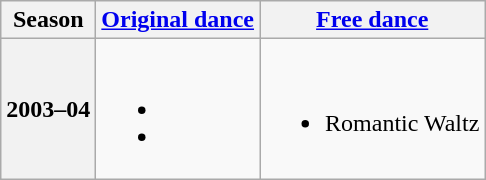<table class=wikitable style=text-align:center>
<tr>
<th>Season</th>
<th><a href='#'>Original dance</a></th>
<th><a href='#'>Free dance</a></th>
</tr>
<tr>
<th>2003–04 <br> </th>
<td><br><ul><li></li><li></li></ul></td>
<td><br><ul><li>Romantic Waltz <br></li></ul></td>
</tr>
</table>
